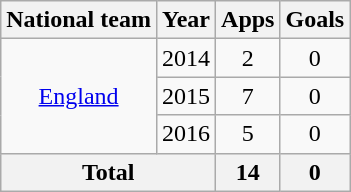<table class=wikitable style=text-align:center>
<tr>
<th>National team</th>
<th>Year</th>
<th>Apps</th>
<th>Goals</th>
</tr>
<tr>
<td rowspan=3><a href='#'>England</a></td>
<td>2014</td>
<td>2</td>
<td>0</td>
</tr>
<tr>
<td>2015</td>
<td>7</td>
<td>0</td>
</tr>
<tr>
<td>2016</td>
<td>5</td>
<td>0</td>
</tr>
<tr>
<th colspan=2>Total</th>
<th>14</th>
<th>0</th>
</tr>
</table>
